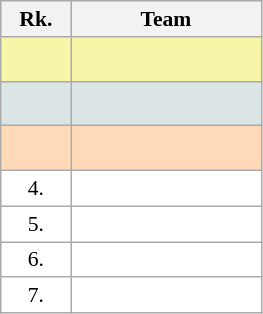<table class="wikitable" style="border:1px solid #AAAAAA;font-size:90%">
<tr bgcolor="#E4E4E4">
<th style="border-bottom:1px solid #AAAAAA" width=40>Rk.</th>
<th style="border-bottom:1px solid #AAAAAA" width=120>Team</th>
</tr>
<tr bgcolor="#F7F6A8">
<td align="center" style="height:23px"></td>
<td><strong></strong></td>
</tr>
<tr bgcolor="#DCE5E5">
<td align="center" style="height:23px"></td>
<td></td>
</tr>
<tr bgcolor="#FFDAB9">
<td align="center" style="height:23px"></td>
<td></td>
</tr>
<tr style="background:#ffffff;">
<td align="center">4.</td>
<td></td>
</tr>
<tr style="background:#ffffff;">
<td align="center">5.</td>
<td></td>
</tr>
<tr style="background:#ffffff;">
<td align="center">6.</td>
<td></td>
</tr>
<tr style="background:#ffffff;">
<td align="center">7.</td>
<td></td>
</tr>
</table>
